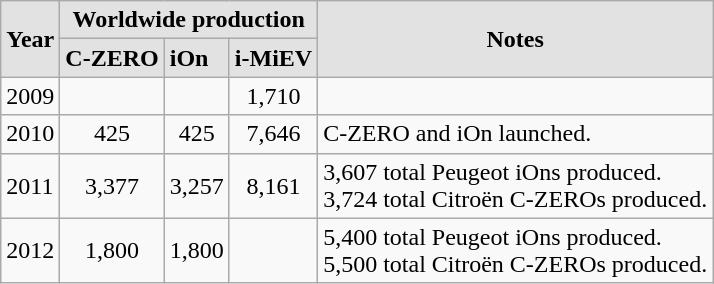<table class="wikitable" style=";">
<tr align="center">
<td rowspan=2 style="background:#e2e2e2;"><strong>Year</strong></td>
<td colspan=3 style="background:#e2e2e2;"><strong>Worldwide production</strong></td>
<td rowspan=2 style="background:#e2e2e2;"><strong>Notes</strong></td>
</tr>
<tr>
<td style="background:#e2e2e2;"><strong>C-ZERO</strong></td>
<td style="background:#e2e2e2;"><strong>iOn</strong></td>
<td style="background:#e2e2e2;"><strong>i-MiEV</strong></td>
</tr>
<tr>
<td>2009</td>
<td></td>
<td></td>
<td align="center">1,710</td>
<td></td>
</tr>
<tr>
<td>2010</td>
<td align="center">425</td>
<td align="center">425</td>
<td align="center">7,646</td>
<td>C-ZERO and iOn launched.</td>
</tr>
<tr>
<td>2011</td>
<td align="center">3,377</td>
<td align="center">3,257</td>
<td align="center">8,161</td>
<td>3,607 total Peugeot iOns produced.<br>3,724 total Citroën C-ZEROs produced.</td>
</tr>
<tr>
<td>2012</td>
<td align="center">1,800</td>
<td align="center">1,800</td>
<td></td>
<td>5,400 total Peugeot iOns produced.<br>5,500 total Citroën C-ZEROs produced.</td>
</tr>
</table>
